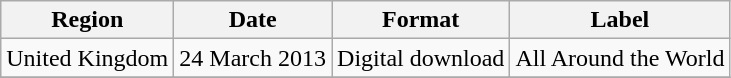<table class=wikitable>
<tr>
<th>Region</th>
<th>Date</th>
<th>Format</th>
<th>Label</th>
</tr>
<tr>
<td>United Kingdom</td>
<td>24 March 2013</td>
<td>Digital download</td>
<td>All Around the World</td>
</tr>
<tr>
</tr>
</table>
